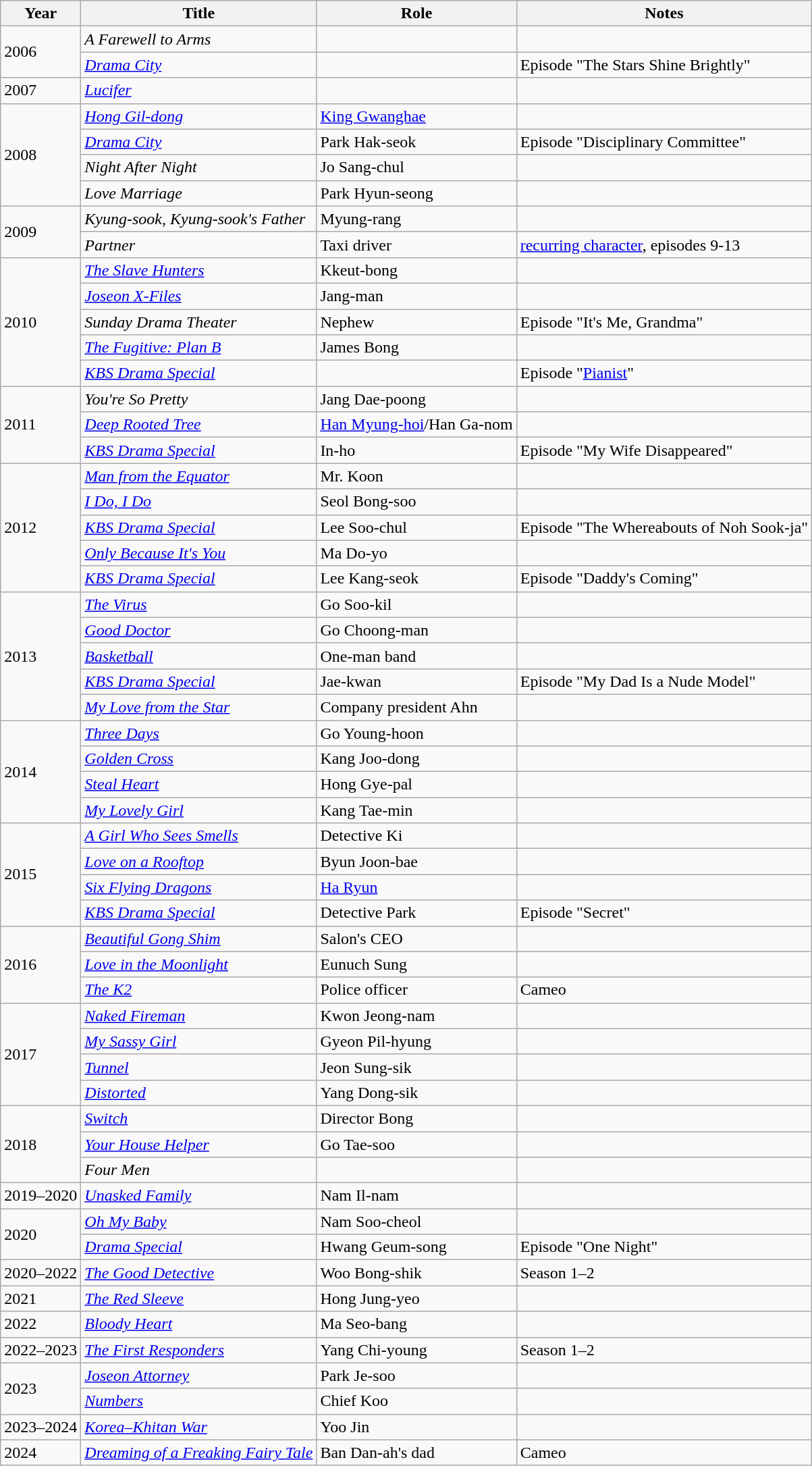<table class="wikitable">
<tr>
<th>Year</th>
<th>Title</th>
<th>Role</th>
<th>Notes</th>
</tr>
<tr>
<td rowspan=2>2006</td>
<td><em>A Farewell to Arms</em></td>
<td></td>
<td></td>
</tr>
<tr>
<td><em><a href='#'>Drama City</a></em></td>
<td></td>
<td>Episode "The Stars Shine Brightly"</td>
</tr>
<tr>
<td>2007</td>
<td><em><a href='#'>Lucifer</a></em></td>
<td></td>
<td></td>
</tr>
<tr>
<td rowspan=4>2008</td>
<td><em><a href='#'>Hong Gil-dong</a></em></td>
<td><a href='#'>King Gwanghae</a></td>
<td></td>
</tr>
<tr>
<td><em><a href='#'>Drama City</a></em></td>
<td>Park Hak-seok</td>
<td>Episode "Disciplinary Committee"</td>
</tr>
<tr>
<td><em>Night After Night</em></td>
<td>Jo Sang-chul</td>
<td></td>
</tr>
<tr>
<td><em>Love Marriage</em> </td>
<td>Park Hyun-seong</td>
<td></td>
</tr>
<tr>
<td rowspan=2>2009</td>
<td><em>Kyung-sook, Kyung-sook's Father</em></td>
<td>Myung-rang</td>
<td></td>
</tr>
<tr>
<td><em>Partner</em></td>
<td>Taxi driver</td>
<td><a href='#'>recurring character</a>, episodes 9-13</td>
</tr>
<tr>
<td rowspan=5>2010</td>
<td><em><a href='#'>The Slave Hunters</a></em></td>
<td>Kkeut-bong</td>
<td></td>
</tr>
<tr>
<td><em><a href='#'>Joseon X-Files</a></em></td>
<td>Jang-man</td>
<td></td>
</tr>
<tr>
<td><em>Sunday Drama Theater</em></td>
<td>Nephew</td>
<td>Episode "It's Me, Grandma"</td>
</tr>
<tr>
<td><em><a href='#'>The Fugitive: Plan B</a></em></td>
<td>James Bong</td>
<td></td>
</tr>
<tr>
<td><em><a href='#'>KBS Drama Special</a></em></td>
<td></td>
<td>Episode "<a href='#'>Pianist</a>"</td>
</tr>
<tr>
<td rowspan=3>2011</td>
<td><em>You're So Pretty</em></td>
<td>Jang Dae-poong</td>
<td></td>
</tr>
<tr>
<td><em><a href='#'>Deep Rooted Tree</a></em></td>
<td><a href='#'>Han Myung-hoi</a>/Han Ga-nom</td>
<td></td>
</tr>
<tr>
<td><em><a href='#'>KBS Drama Special</a></em></td>
<td>In-ho</td>
<td>Episode "My Wife Disappeared"</td>
</tr>
<tr>
<td rowspan=5>2012</td>
<td><em><a href='#'>Man from the Equator</a></em></td>
<td>Mr. Koon</td>
<td></td>
</tr>
<tr>
<td><em><a href='#'>I Do, I Do</a></em></td>
<td>Seol Bong-soo</td>
<td></td>
</tr>
<tr>
<td><em><a href='#'>KBS Drama Special</a></em></td>
<td>Lee Soo-chul</td>
<td>Episode "The Whereabouts of Noh Sook-ja"</td>
</tr>
<tr>
<td><em><a href='#'>Only Because It's You</a></em></td>
<td>Ma Do-yo</td>
<td></td>
</tr>
<tr>
<td><em><a href='#'>KBS Drama Special</a></em></td>
<td>Lee Kang-seok</td>
<td>Episode "Daddy's Coming"</td>
</tr>
<tr>
<td rowspan=5>2013</td>
<td><em><a href='#'>The Virus</a></em></td>
<td>Go Soo-kil</td>
<td></td>
</tr>
<tr>
<td><em><a href='#'>Good Doctor</a></em></td>
<td>Go Choong-man</td>
<td></td>
</tr>
<tr>
<td><em><a href='#'>Basketball</a></em></td>
<td>One-man band</td>
<td></td>
</tr>
<tr>
<td><em><a href='#'>KBS Drama Special</a></em></td>
<td>Jae-kwan</td>
<td>Episode "My Dad Is a Nude Model"</td>
</tr>
<tr>
<td><em><a href='#'>My Love from the Star</a></em></td>
<td>Company president Ahn</td>
<td></td>
</tr>
<tr>
<td rowspan=4>2014</td>
<td><em><a href='#'>Three Days</a></em></td>
<td>Go Young-hoon</td>
<td></td>
</tr>
<tr>
<td><em><a href='#'>Golden Cross</a></em></td>
<td>Kang Joo-dong</td>
<td></td>
</tr>
<tr>
<td><em><a href='#'>Steal Heart</a></em></td>
<td>Hong Gye-pal</td>
<td></td>
</tr>
<tr>
<td><em><a href='#'>My Lovely Girl</a></em></td>
<td>Kang Tae-min</td>
<td></td>
</tr>
<tr>
<td rowspan=4>2015</td>
<td><em><a href='#'>A Girl Who Sees Smells</a></em></td>
<td>Detective Ki</td>
<td></td>
</tr>
<tr>
<td><em><a href='#'>Love on a Rooftop</a></em></td>
<td>Byun Joon-bae</td>
<td></td>
</tr>
<tr>
<td><em><a href='#'>Six Flying Dragons</a></em></td>
<td><a href='#'>Ha Ryun</a></td>
<td></td>
</tr>
<tr>
<td><em><a href='#'>KBS Drama Special</a></em></td>
<td>Detective Park</td>
<td>Episode "Secret"</td>
</tr>
<tr>
<td rowspan=3>2016</td>
<td><em><a href='#'>Beautiful Gong Shim</a></em></td>
<td>Salon's CEO</td>
<td></td>
</tr>
<tr>
<td><em><a href='#'>Love in the Moonlight</a></em></td>
<td>Eunuch Sung</td>
<td></td>
</tr>
<tr>
<td><em><a href='#'>The K2</a></em></td>
<td>Police officer</td>
<td>Cameo</td>
</tr>
<tr>
<td rowspan="4">2017</td>
<td><em><a href='#'>Naked Fireman</a></em></td>
<td>Kwon Jeong-nam</td>
<td></td>
</tr>
<tr>
<td><em><a href='#'>My Sassy Girl</a></em></td>
<td>Gyeon Pil-hyung</td>
<td></td>
</tr>
<tr>
<td><em><a href='#'>Tunnel</a></em></td>
<td>Jeon Sung-sik</td>
<td></td>
</tr>
<tr>
<td><em><a href='#'>Distorted</a></em></td>
<td>Yang Dong-sik</td>
<td></td>
</tr>
<tr>
<td rowspan=3>2018</td>
<td><em><a href='#'>Switch</a></em></td>
<td>Director Bong</td>
<td></td>
</tr>
<tr>
<td><em><a href='#'>Your House Helper</a></em></td>
<td>Go Tae-soo</td>
<td></td>
</tr>
<tr>
<td><em>Four Men</em></td>
<td></td>
<td></td>
</tr>
<tr>
<td>2019–2020</td>
<td><em><a href='#'>Unasked Family</a></em></td>
<td>Nam Il-nam</td>
<td></td>
</tr>
<tr>
<td rowspan=2>2020</td>
<td><em><a href='#'>Oh My Baby</a></em></td>
<td>Nam Soo-cheol</td>
<td></td>
</tr>
<tr>
<td><em><a href='#'>Drama Special</a></em></td>
<td>Hwang Geum-song</td>
<td>Episode "One Night"</td>
</tr>
<tr>
<td>2020–2022</td>
<td><em><a href='#'>The Good Detective</a></em></td>
<td>Woo Bong-shik</td>
<td>Season 1–2</td>
</tr>
<tr>
<td>2021</td>
<td><em><a href='#'>The Red Sleeve</a></em></td>
<td>Hong Jung-yeo</td>
<td></td>
</tr>
<tr>
<td>2022</td>
<td><em><a href='#'>Bloody Heart</a></em></td>
<td>Ma Seo-bang</td>
<td></td>
</tr>
<tr>
<td>2022–2023</td>
<td><em><a href='#'>The First Responders</a></em></td>
<td>Yang Chi-young</td>
<td>Season 1–2</td>
</tr>
<tr>
<td rowspan=2>2023</td>
<td><em><a href='#'>Joseon Attorney</a></em></td>
<td>Park Je-soo</td>
<td></td>
</tr>
<tr>
<td><em><a href='#'>Numbers</a></em></td>
<td>Chief Koo</td>
<td></td>
</tr>
<tr>
<td>2023–2024</td>
<td><em><a href='#'>Korea–Khitan War</a></em></td>
<td>Yoo Jin</td>
<td></td>
</tr>
<tr>
<td>2024</td>
<td><em><a href='#'>Dreaming of a Freaking Fairy Tale</a></em></td>
<td>Ban Dan-ah's dad</td>
<td>Cameo</td>
</tr>
</table>
